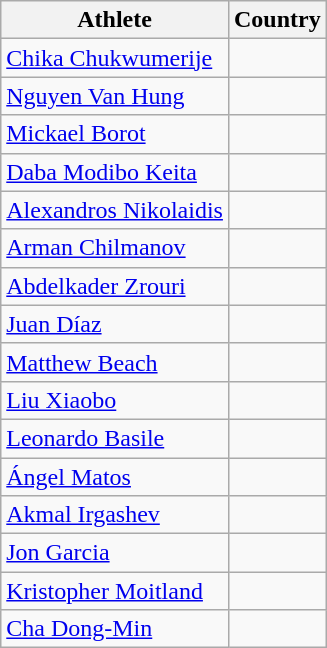<table class="wikitable sortable" style="text-align:center">
<tr>
<th>Athlete</th>
<th>Country</th>
</tr>
<tr>
<td align="left"><a href='#'>Chika Chukwumerije</a></td>
<td></td>
</tr>
<tr>
<td align="left"><a href='#'>Nguyen Van Hung</a></td>
<td></td>
</tr>
<tr>
<td align="left"><a href='#'>Mickael Borot</a></td>
<td></td>
</tr>
<tr>
<td align="left"><a href='#'>Daba Modibo Keita</a></td>
<td></td>
</tr>
<tr>
<td align="left"><a href='#'>Alexandros Nikolaidis</a></td>
<td></td>
</tr>
<tr>
<td align="left"><a href='#'>Arman Chilmanov</a></td>
<td></td>
</tr>
<tr>
<td align="left"><a href='#'>Abdelkader Zrouri</a></td>
<td></td>
</tr>
<tr>
<td align="left"><a href='#'>Juan Díaz</a></td>
<td></td>
</tr>
<tr>
<td align="left"><a href='#'>Matthew Beach</a></td>
<td></td>
</tr>
<tr>
<td align="left"><a href='#'>Liu Xiaobo</a></td>
<td></td>
</tr>
<tr>
<td align="left"><a href='#'>Leonardo Basile</a></td>
<td></td>
</tr>
<tr>
<td align="left"><a href='#'>Ángel Matos</a></td>
<td></td>
</tr>
<tr>
<td align="left"><a href='#'>Akmal Irgashev</a></td>
<td></td>
</tr>
<tr>
<td align="left"><a href='#'>Jon Garcia</a></td>
<td></td>
</tr>
<tr>
<td align="left"><a href='#'>Kristopher Moitland</a></td>
<td></td>
</tr>
<tr>
<td align="left"><a href='#'>Cha Dong-Min</a></td>
<td></td>
</tr>
</table>
